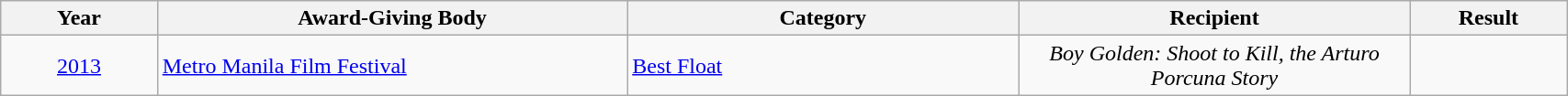<table | width="90%" class="wikitable sortable">
<tr>
<th width="10%">Year</th>
<th width="30%">Award-Giving Body</th>
<th width="25%">Category</th>
<th width="25%">Recipient</th>
<th width="10%">Result</th>
</tr>
<tr>
<td rowspan="1" align="center"><a href='#'>2013</a></td>
<td rowspan="1" align="left"><a href='#'>Metro Manila Film Festival</a></td>
<td align="left"><a href='#'>Best Float</a></td>
<td align="center"><em>Boy Golden: Shoot to Kill, the Arturo Porcuna Story</em></td>
<td></td>
</tr>
</table>
